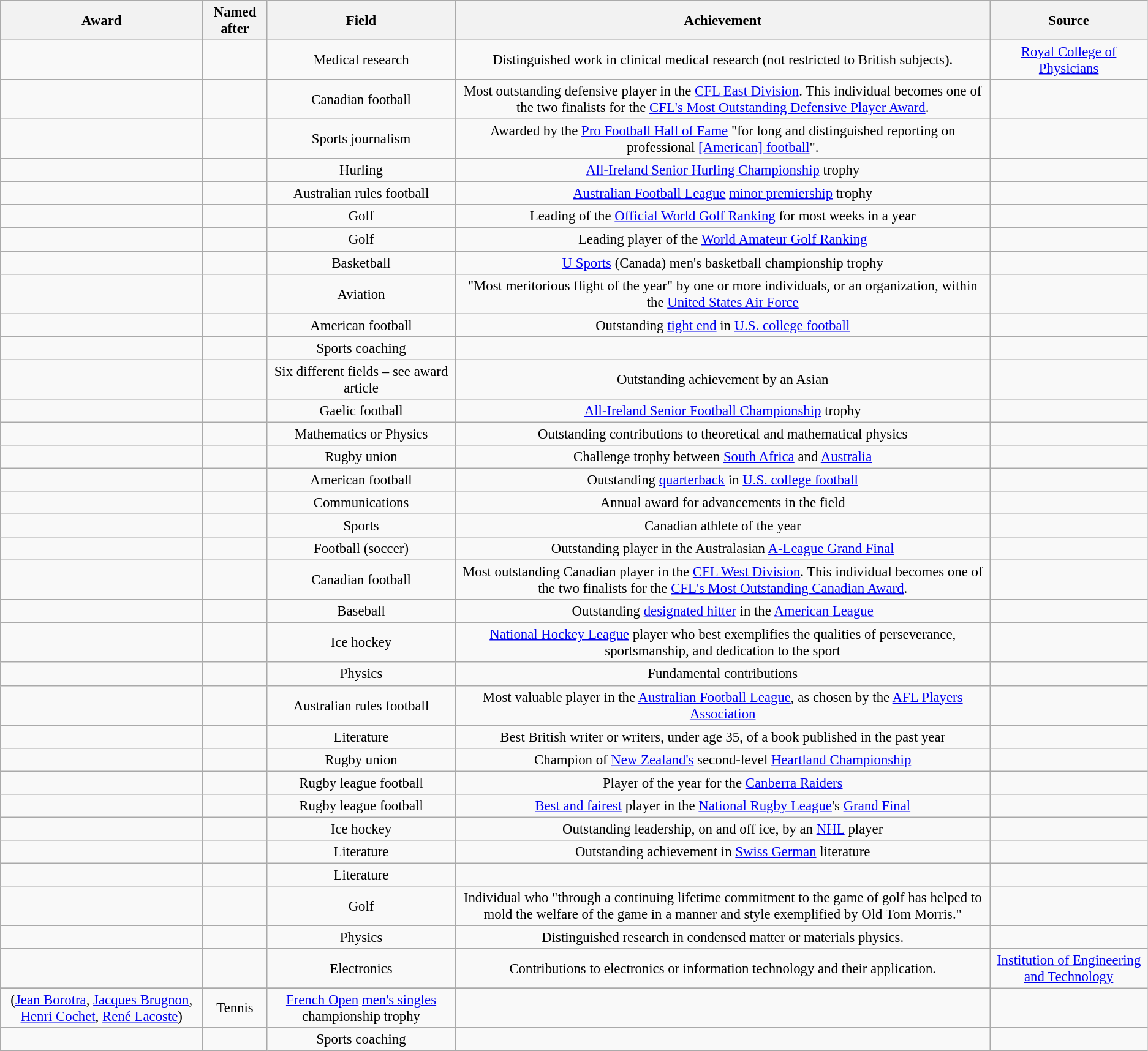<table class="wikitable sortable" style="text-align:center; font-size:95%">
<tr>
<th>Award</th>
<th>Named after</th>
<th>Field</th>
<th>Achievement</th>
<th>Source</th>
</tr>
<tr>
<td align="left"></td>
<td></td>
<td>Medical research</td>
<td>Distinguished work in clinical medical research (not restricted to British subjects).</td>
<td><a href='#'>Royal College of Physicians</a></td>
</tr>
<tr>
</tr>
<tr>
<td align="left"></td>
<td></td>
<td>Canadian football</td>
<td>Most outstanding defensive player in the <a href='#'>CFL East Division</a>. This individual becomes one of the two finalists for the <a href='#'>CFL's Most Outstanding Defensive Player Award</a>.</td>
<td></td>
</tr>
<tr>
<td align="left"></td>
<td></td>
<td>Sports journalism</td>
<td>Awarded by the <a href='#'>Pro Football Hall of Fame</a> "for long and distinguished reporting on professional <a href='#'>[American] football</a>".</td>
<td></td>
</tr>
<tr>
<td align="left"></td>
<td></td>
<td>Hurling</td>
<td><a href='#'>All-Ireland Senior Hurling Championship</a> trophy</td>
<td></td>
</tr>
<tr>
<td align=left></td>
<td></td>
<td>Australian rules football</td>
<td><a href='#'>Australian Football League</a> <a href='#'>minor premiership</a> trophy</td>
<td></td>
</tr>
<tr>
<td align="left"></td>
<td></td>
<td>Golf</td>
<td>Leading of the <a href='#'>Official World Golf Ranking</a> for most weeks in a year</td>
<td></td>
</tr>
<tr>
<td align="left"></td>
<td></td>
<td>Golf</td>
<td>Leading player of the <a href='#'>World Amateur Golf Ranking</a></td>
<td></td>
</tr>
<tr>
<td align="left"></td>
<td></td>
<td>Basketball</td>
<td><a href='#'>U Sports</a> (Canada) men's basketball championship trophy</td>
<td></td>
</tr>
<tr>
<td align="left"></td>
<td></td>
<td>Aviation</td>
<td>"Most meritorious flight of the year" by one or more individuals, or an organization, within the <a href='#'>United States Air Force</a></td>
<td></td>
</tr>
<tr>
<td align="left"></td>
<td></td>
<td>American football</td>
<td>Outstanding <a href='#'>tight end</a> in <a href='#'>U.S. college football</a></td>
<td></td>
</tr>
<tr>
<td align="left"></td>
<td></td>
<td>Sports coaching</td>
<td></td>
<td></td>
</tr>
<tr>
<td align="left"></td>
<td></td>
<td>Six different fields – see award article</td>
<td>Outstanding achievement by an Asian</td>
<td></td>
</tr>
<tr>
<td align="left"></td>
<td></td>
<td>Gaelic football</td>
<td><a href='#'>All-Ireland Senior Football Championship</a> trophy</td>
<td></td>
</tr>
<tr>
<td align="left"></td>
<td></td>
<td>Mathematics or Physics</td>
<td>Outstanding contributions to theoretical and mathematical physics</td>
<td></td>
</tr>
<tr>
<td align="left"></td>
<td></td>
<td>Rugby union</td>
<td>Challenge trophy between <a href='#'>South Africa</a> and <a href='#'>Australia</a></td>
<td></td>
</tr>
<tr>
<td align="left"></td>
<td></td>
<td>American football</td>
<td>Outstanding <a href='#'>quarterback</a> in <a href='#'>U.S. college football</a></td>
<td></td>
</tr>
<tr>
<td align="left"></td>
<td></td>
<td>Communications</td>
<td>Annual award for advancements in the field</td>
<td></td>
</tr>
<tr>
<td align="left"></td>
<td></td>
<td>Sports</td>
<td>Canadian athlete of the year</td>
<td></td>
</tr>
<tr>
<td align="left"></td>
<td></td>
<td>Football (soccer)</td>
<td>Outstanding player in the Australasian <a href='#'>A-League Grand Final</a></td>
<td></td>
</tr>
<tr>
<td align="left"></td>
<td></td>
<td>Canadian football</td>
<td>Most outstanding Canadian player in the <a href='#'>CFL West Division</a>. This individual becomes one of the two finalists for the <a href='#'>CFL's Most Outstanding Canadian Award</a>.</td>
<td></td>
</tr>
<tr>
<td align="left"></td>
<td></td>
<td>Baseball</td>
<td>Outstanding <a href='#'>designated hitter</a> in the <a href='#'>American League</a></td>
<td></td>
</tr>
<tr>
<td align="left"></td>
<td></td>
<td>Ice hockey</td>
<td><a href='#'>National Hockey League</a> player who best exemplifies the qualities of perseverance, sportsmanship, and dedication to the sport</td>
<td></td>
</tr>
<tr>
<td align="left"></td>
<td></td>
<td>Physics</td>
<td>Fundamental contributions</td>
<td></td>
</tr>
<tr>
<td align="left"></td>
<td></td>
<td>Australian rules football</td>
<td>Most valuable player in the <a href='#'>Australian Football League</a>, as chosen by the <a href='#'>AFL Players Association</a></td>
<td></td>
</tr>
<tr>
<td align="left"></td>
<td></td>
<td>Literature</td>
<td>Best British writer or writers, under age 35, of a book published in the past year</td>
<td></td>
</tr>
<tr>
<td align="left"></td>
<td></td>
<td>Rugby union</td>
<td>Champion of <a href='#'>New Zealand's</a> second-level <a href='#'>Heartland Championship</a></td>
<td></td>
</tr>
<tr>
<td align="left"></td>
<td></td>
<td>Rugby league football</td>
<td>Player of the year for the <a href='#'>Canberra Raiders</a></td>
<td></td>
</tr>
<tr>
<td align="left"></td>
<td></td>
<td>Rugby league football</td>
<td><a href='#'>Best and fairest</a> player in the <a href='#'>National Rugby League</a>'s <a href='#'>Grand Final</a></td>
<td></td>
</tr>
<tr>
<td align="left"></td>
<td></td>
<td>Ice hockey</td>
<td>Outstanding leadership, on and off ice, by an <a href='#'>NHL</a> player</td>
<td></td>
</tr>
<tr>
<td align="left"></td>
<td></td>
<td>Literature</td>
<td>Outstanding achievement in <a href='#'>Swiss German</a> literature</td>
<td></td>
</tr>
<tr>
<td align="left"></td>
<td></td>
<td>Literature</td>
<td></td>
<td></td>
</tr>
<tr>
<td align="left"></td>
<td></td>
<td>Golf</td>
<td>Individual who "through a continuing lifetime commitment to the game of golf has helped to mold the welfare of the game in a manner and style exemplified by Old Tom Morris."</td>
<td></td>
</tr>
<tr>
<td align="left"></td>
<td></td>
<td>Physics</td>
<td>Distinguished research in condensed matter or materials physics.</td>
<td></td>
</tr>
<tr>
<td align="left"></td>
<td></td>
<td>Electronics</td>
<td>Contributions to electronics or information technology and their application.</td>
<td><a href='#'>Institution of Engineering and Technology</a></td>
</tr>
<tr>
</tr>
<tr |align="left"| >
<td> (<a href='#'>Jean Borotra</a>, <a href='#'>Jacques Brugnon</a>, <a href='#'>Henri Cochet</a>, <a href='#'>René Lacoste</a>)</td>
<td>Tennis</td>
<td><a href='#'>French Open</a> <a href='#'>men's singles</a> championship trophy</td>
<td></td>
</tr>
<tr>
<td align="left"></td>
<td></td>
<td>Sports coaching</td>
<td></td>
<td></td>
</tr>
</table>
